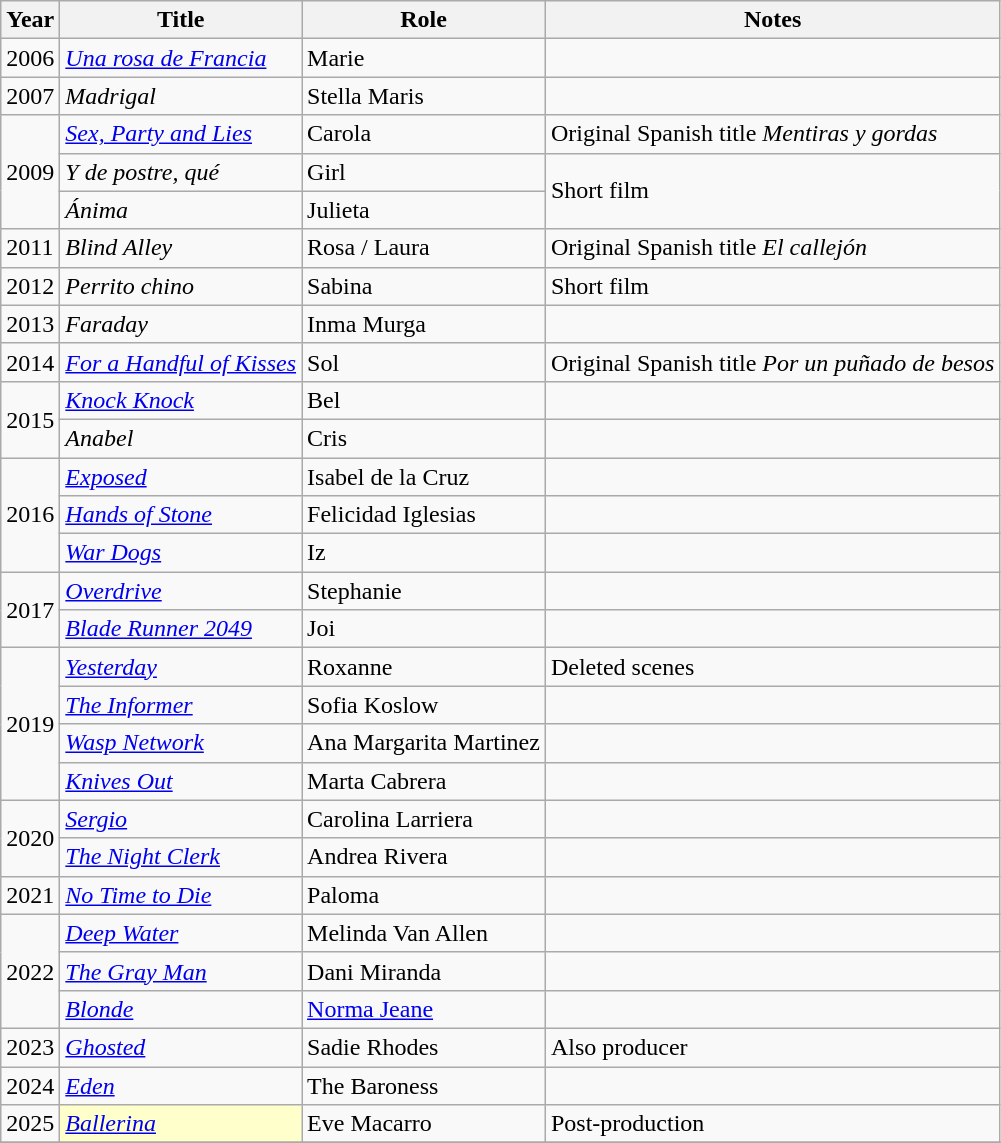<table class="wikitable sortable">
<tr>
<th>Year</th>
<th>Title</th>
<th>Role</th>
<th class="unsortable">Notes</th>
</tr>
<tr>
<td>2006</td>
<td><em><a href='#'>Una rosa de Francia</a></em></td>
<td>Marie</td>
<td></td>
</tr>
<tr>
<td>2007</td>
<td><em>Madrigal</em></td>
<td>Stella Maris</td>
<td></td>
</tr>
<tr>
<td rowspan="3">2009</td>
<td><em><a href='#'>Sex, Party and Lies</a></em></td>
<td>Carola</td>
<td>Original Spanish title <em>Mentiras y gordas</em></td>
</tr>
<tr>
<td><em>Y de postre, qué</em></td>
<td>Girl</td>
<td rowspan="2">Short film</td>
</tr>
<tr>
<td><em>Ánima</em></td>
<td>Julieta</td>
</tr>
<tr>
<td>2011</td>
<td><em>Blind Alley</em></td>
<td>Rosa / Laura</td>
<td>Original Spanish title <em>El callejón</em></td>
</tr>
<tr>
<td>2012</td>
<td><em>Perrito chino</em></td>
<td>Sabina</td>
<td>Short film</td>
</tr>
<tr>
<td>2013</td>
<td><em>Faraday</em></td>
<td>Inma Murga</td>
<td></td>
</tr>
<tr>
<td>2014</td>
<td><em><a href='#'>For a Handful of Kisses</a></em></td>
<td>Sol</td>
<td>Original Spanish title <em>Por un puñado de besos</em></td>
</tr>
<tr>
<td rowspan="2">2015</td>
<td><em><a href='#'>Knock Knock</a></em></td>
<td>Bel</td>
<td></td>
</tr>
<tr>
<td><em>Anabel</em></td>
<td>Cris</td>
<td></td>
</tr>
<tr>
<td rowspan="3">2016</td>
<td><em><a href='#'>Exposed</a></em></td>
<td>Isabel de la Cruz</td>
<td></td>
</tr>
<tr>
<td><em><a href='#'>Hands of Stone</a></em></td>
<td>Felicidad Iglesias</td>
<td></td>
</tr>
<tr>
<td><em><a href='#'>War Dogs</a></em></td>
<td>Iz</td>
<td></td>
</tr>
<tr>
<td rowspan="2">2017</td>
<td><em><a href='#'>Overdrive</a></em></td>
<td>Stephanie</td>
<td></td>
</tr>
<tr>
<td><em><a href='#'>Blade Runner 2049</a></em></td>
<td>Joi</td>
<td></td>
</tr>
<tr>
<td rowspan="4">2019</td>
<td><em><a href='#'>Yesterday</a></em></td>
<td>Roxanne</td>
<td>Deleted scenes</td>
</tr>
<tr>
<td><em><a href='#'>The Informer</a></em></td>
<td>Sofia Koslow</td>
<td></td>
</tr>
<tr>
<td><em><a href='#'>Wasp Network</a></em></td>
<td>Ana Margarita Martinez</td>
<td></td>
</tr>
<tr>
<td><em><a href='#'>Knives Out</a></em></td>
<td>Marta Cabrera</td>
<td></td>
</tr>
<tr>
<td rowspan="2">2020</td>
<td><em><a href='#'>Sergio</a></em></td>
<td>Carolina Larriera</td>
<td></td>
</tr>
<tr>
<td><em><a href='#'>The Night Clerk</a></em></td>
<td>Andrea Rivera</td>
<td></td>
</tr>
<tr>
<td>2021</td>
<td><em><a href='#'>No Time to Die</a></em></td>
<td>Paloma</td>
<td></td>
</tr>
<tr>
<td rowspan="3">2022</td>
<td><em><a href='#'>Deep Water</a></em></td>
<td>Melinda Van Allen</td>
<td></td>
</tr>
<tr>
<td><em><a href='#'>The Gray Man</a></em></td>
<td>Dani Miranda</td>
<td></td>
</tr>
<tr>
<td><em><a href='#'>Blonde</a></em></td>
<td><a href='#'>Norma Jeane</a></td>
<td></td>
</tr>
<tr>
<td>2023</td>
<td><em><a href='#'>Ghosted</a></em></td>
<td>Sadie Rhodes</td>
<td>Also producer</td>
</tr>
<tr>
<td>2024</td>
<td><em><a href='#'>Eden</a></em></td>
<td>The Baroness</td>
<td></td>
</tr>
<tr>
<td>2025</td>
<td style="background:#FFFFCC;"><em><a href='#'>Ballerina</a></em> </td>
<td>Eve Macarro</td>
<td>Post-production</td>
</tr>
<tr>
</tr>
</table>
